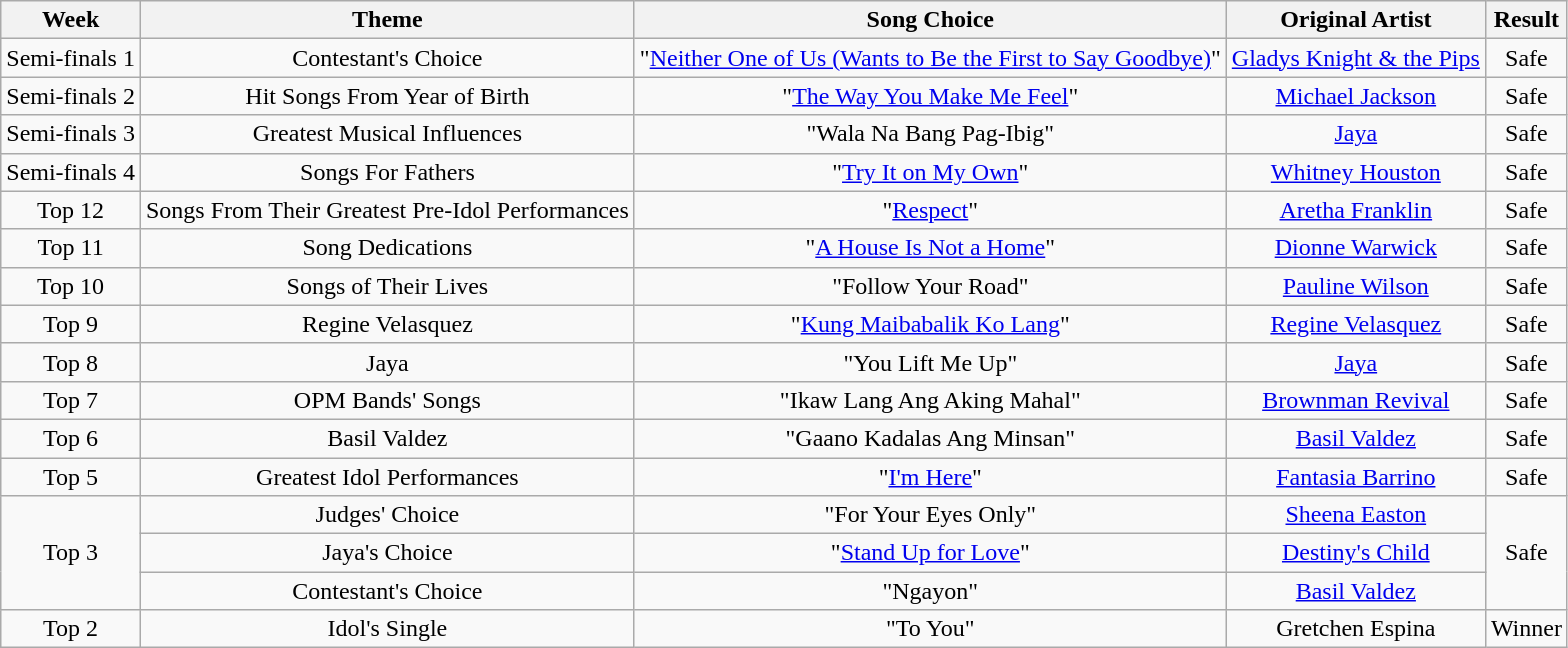<table class="wikitable" style="text-align:center;">
<tr>
<th>Week</th>
<th>Theme</th>
<th>Song Choice</th>
<th>Original Artist</th>
<th>Result</th>
</tr>
<tr>
<td>Semi-finals 1</td>
<td>Contestant's Choice</td>
<td>"<a href='#'>Neither One of Us (Wants to Be the First to Say Goodbye)</a>"</td>
<td><a href='#'>Gladys Knight & the Pips</a></td>
<td>Safe</td>
</tr>
<tr>
<td>Semi-finals 2</td>
<td>Hit Songs From Year of Birth</td>
<td>"<a href='#'>The Way You Make Me Feel</a>"</td>
<td><a href='#'>Michael Jackson</a></td>
<td>Safe</td>
</tr>
<tr>
<td>Semi-finals 3</td>
<td>Greatest Musical Influences</td>
<td>"Wala Na Bang Pag-Ibig"</td>
<td><a href='#'>Jaya</a></td>
<td>Safe</td>
</tr>
<tr>
<td>Semi-finals 4</td>
<td>Songs For Fathers</td>
<td>"<a href='#'>Try It on My Own</a>"</td>
<td><a href='#'>Whitney Houston</a></td>
<td>Safe</td>
</tr>
<tr>
<td>Top 12</td>
<td>Songs From Their Greatest Pre-Idol Performances</td>
<td>"<a href='#'>Respect</a>"</td>
<td><a href='#'>Aretha Franklin</a></td>
<td>Safe</td>
</tr>
<tr>
<td>Top 11</td>
<td>Song Dedications</td>
<td>"<a href='#'>A House Is Not a Home</a>"</td>
<td><a href='#'>Dionne Warwick</a></td>
<td>Safe</td>
</tr>
<tr>
<td>Top 10</td>
<td>Songs of Their Lives</td>
<td>"Follow Your Road"</td>
<td><a href='#'>Pauline Wilson</a></td>
<td>Safe</td>
</tr>
<tr>
<td>Top 9</td>
<td>Regine Velasquez</td>
<td>"<a href='#'>Kung Maibabalik Ko Lang</a>"</td>
<td><a href='#'>Regine Velasquez</a></td>
<td>Safe</td>
</tr>
<tr>
<td>Top 8</td>
<td>Jaya</td>
<td>"You Lift Me Up"</td>
<td><a href='#'>Jaya</a></td>
<td>Safe</td>
</tr>
<tr>
<td>Top 7</td>
<td>OPM Bands' Songs</td>
<td>"Ikaw Lang Ang Aking Mahal"</td>
<td><a href='#'>Brownman Revival</a></td>
<td>Safe</td>
</tr>
<tr>
<td>Top 6</td>
<td>Basil Valdez</td>
<td>"Gaano Kadalas Ang Minsan"</td>
<td><a href='#'>Basil Valdez</a></td>
<td>Safe</td>
</tr>
<tr>
<td>Top 5</td>
<td>Greatest Idol Performances</td>
<td>"<a href='#'>I'm Here</a>"</td>
<td><a href='#'>Fantasia Barrino</a></td>
<td>Safe</td>
</tr>
<tr>
<td rowspan="3">Top 3</td>
<td>Judges' Choice</td>
<td>"For Your Eyes Only"</td>
<td><a href='#'>Sheena Easton</a></td>
<td rowspan="3">Safe</td>
</tr>
<tr>
<td>Jaya's Choice</td>
<td>"<a href='#'>Stand Up for Love</a>"</td>
<td><a href='#'>Destiny's Child</a></td>
</tr>
<tr>
<td>Contestant's Choice</td>
<td>"Ngayon"</td>
<td><a href='#'>Basil Valdez</a></td>
</tr>
<tr>
<td>Top 2</td>
<td>Idol's Single</td>
<td>"To You"</td>
<td>Gretchen Espina</td>
<td>Winner</td>
</tr>
</table>
